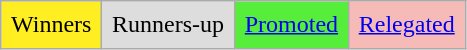<table class="wikitable">
<tr>
<td style="background-color:#FE2;padding:0.4em">Winners</td>
<td style="background-color:#DDD;padding:0.4em">Runners-up</td>
<td style="background-color:#56ee3a;padding:0.4em"><a href='#'>Promoted</a></td>
<td style="background-color:#f6bab7;padding:0.4em"><a href='#'>Relegated</a></td>
</tr>
</table>
